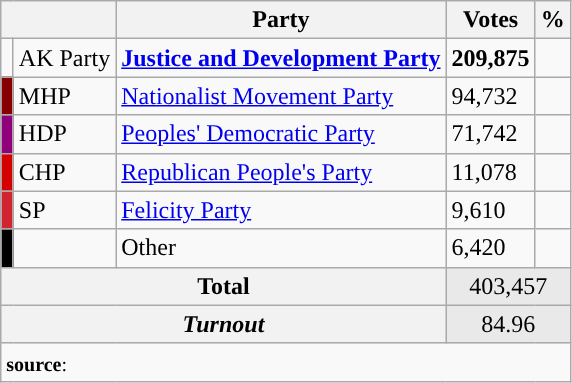<table class="wikitable">
<tr>
<th colspan="2" align="center"></th>
<th align="center">Party</th>
<th align="center">Votes</th>
<th align="center">%</th>
</tr>
<tr align="left">
<td></td>
<td>AK Party</td>
<td><strong><a href='#'>Justice and Development Party</a></strong></td>
<td><strong>209,875</strong></td>
<td><strong></strong></td>
</tr>
<tr align="left">
<td bgcolor="#870000" width="1"></td>
<td>MHP</td>
<td><a href='#'>Nationalist Movement Party</a></td>
<td>94,732</td>
<td></td>
</tr>
<tr align="left">
<td bgcolor="#91007B" width="1"></td>
<td>HDP</td>
<td><a href='#'>Peoples' Democratic Party</a></td>
<td>71,742</td>
<td></td>
</tr>
<tr align="left">
<td bgcolor="#d50000" width="1"></td>
<td>CHP</td>
<td><a href='#'>Republican People's Party</a></td>
<td>11,078</td>
<td></td>
</tr>
<tr align="left">
<td bgcolor="#D02433" width="1"></td>
<td>SP</td>
<td><a href='#'>Felicity Party</a></td>
<td>9,610</td>
<td></td>
</tr>
<tr align="left">
<td bgcolor=" " width="1"></td>
<td></td>
<td>Other</td>
<td>6,420</td>
<td></td>
</tr>
<tr align="left" style="background-color:#E9E9E9">
<th colspan="3" align="center"><strong>Total</strong></th>
<td colspan="5" align="center">403,457</td>
</tr>
<tr align="left" style="background-color:#E9E9E9">
<th colspan="3" align="center"><em>Turnout</em></th>
<td colspan="5" align="center">84.96</td>
</tr>
<tr>
<td colspan="9" align="left"><small><strong>source</strong>: </small></td>
</tr>
</table>
